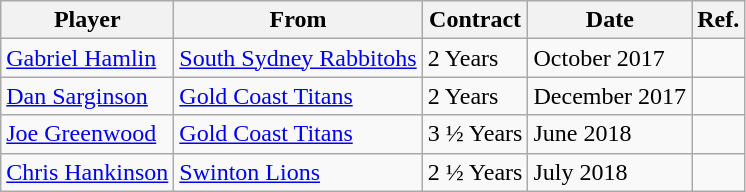<table class="wikitable">
<tr>
<th>Player</th>
<th>From</th>
<th>Contract</th>
<th>Date</th>
<th>Ref.</th>
</tr>
<tr>
<td> <a href='#'>Gabriel Hamlin</a></td>
<td> <a href='#'>South Sydney Rabbitohs</a></td>
<td>2 Years</td>
<td>October 2017</td>
<td></td>
</tr>
<tr>
<td> <a href='#'>Dan Sarginson</a></td>
<td> <a href='#'>Gold Coast Titans</a></td>
<td>2 Years</td>
<td>December 2017</td>
<td></td>
</tr>
<tr>
<td> <a href='#'>Joe Greenwood</a></td>
<td> <a href='#'>Gold Coast Titans</a></td>
<td>3 ½ Years</td>
<td>June 2018</td>
<td></td>
</tr>
<tr>
<td> <a href='#'>Chris Hankinson</a></td>
<td> <a href='#'>Swinton Lions</a></td>
<td>2 ½ Years</td>
<td>July 2018</td>
<td></td>
</tr>
</table>
